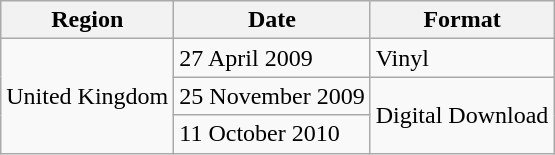<table class=wikitable>
<tr>
<th>Region</th>
<th>Date</th>
<th>Format</th>
</tr>
<tr>
<td style="text-align:center;" rowspan="3">United Kingdom</td>
<td>27 April 2009</td>
<td>Vinyl</td>
</tr>
<tr>
<td>25 November 2009</td>
<td rowspan="2">Digital Download</td>
</tr>
<tr>
<td>11 October 2010</td>
</tr>
</table>
